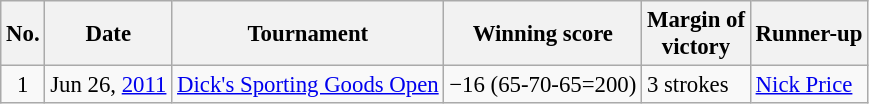<table class="wikitable" style="font-size:95%;">
<tr>
<th>No.</th>
<th>Date</th>
<th>Tournament</th>
<th>Winning score</th>
<th>Margin of<br>victory</th>
<th>Runner-up</th>
</tr>
<tr>
<td align=center>1</td>
<td align=right>Jun 26, <a href='#'>2011</a></td>
<td><a href='#'>Dick's Sporting Goods Open</a></td>
<td>−16 (65-70-65=200)</td>
<td>3 strokes</td>
<td> <a href='#'>Nick Price</a></td>
</tr>
</table>
